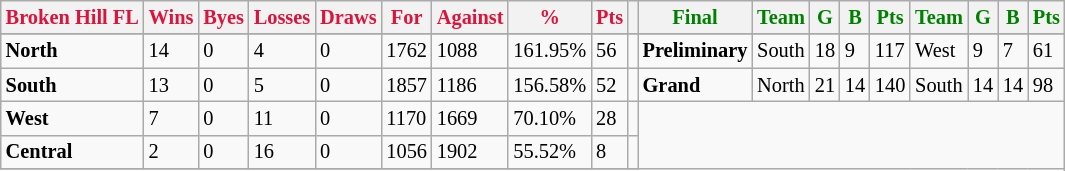<table style="font-size: 85%; text-align: left;" class="wikitable">
<tr>
<th style="color:crimson">Broken Hill FL</th>
<th style="color:crimson">Wins</th>
<th style="color:crimson">Byes</th>
<th style="color:crimson">Losses</th>
<th style="color:crimson">Draws</th>
<th style="color:crimson">For</th>
<th style="color:crimson">Against</th>
<th style="color:crimson">%</th>
<th style="color:crimson">Pts</th>
<th></th>
<th style="color:green">Final</th>
<th style="color:green">Team</th>
<th style="color:green">G</th>
<th style="color:green">B</th>
<th style="color:green">Pts</th>
<th style="color:green">Team</th>
<th style="color:green">G</th>
<th style="color:green">B</th>
<th style="color:green">Pts</th>
</tr>
<tr>
</tr>
<tr>
</tr>
<tr>
<td><strong>	North	</strong></td>
<td>14</td>
<td>0</td>
<td>4</td>
<td>0</td>
<td>1762</td>
<td>1088</td>
<td>161.95%</td>
<td>56</td>
<td></td>
<td><strong>Preliminary</strong></td>
<td>South</td>
<td>18</td>
<td>9</td>
<td>117</td>
<td>West</td>
<td>9</td>
<td>7</td>
<td>61</td>
</tr>
<tr>
<td><strong>	South	</strong></td>
<td>13</td>
<td>0</td>
<td>5</td>
<td>0</td>
<td>1857</td>
<td>1186</td>
<td>156.58%</td>
<td>52</td>
<td></td>
<td><strong>Grand</strong></td>
<td>North</td>
<td>21</td>
<td>14</td>
<td>140</td>
<td>South</td>
<td>14</td>
<td>14</td>
<td>98</td>
</tr>
<tr>
<td><strong>	West	</strong></td>
<td>7</td>
<td>0</td>
<td>11</td>
<td>0</td>
<td>1170</td>
<td>1669</td>
<td>70.10%</td>
<td>28</td>
<td></td>
</tr>
<tr>
<td><strong>	Central	</strong></td>
<td>2</td>
<td>0</td>
<td>16</td>
<td>0</td>
<td>1056</td>
<td>1902</td>
<td>55.52%</td>
<td>8</td>
<td></td>
</tr>
<tr>
</tr>
</table>
